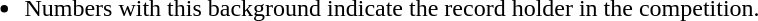<table style="width:auto; margin:auto;">
<tr>
<td><br><ul><li>Numbers with this background indicate the record holder in the competition.</li></ul></td>
</tr>
</table>
